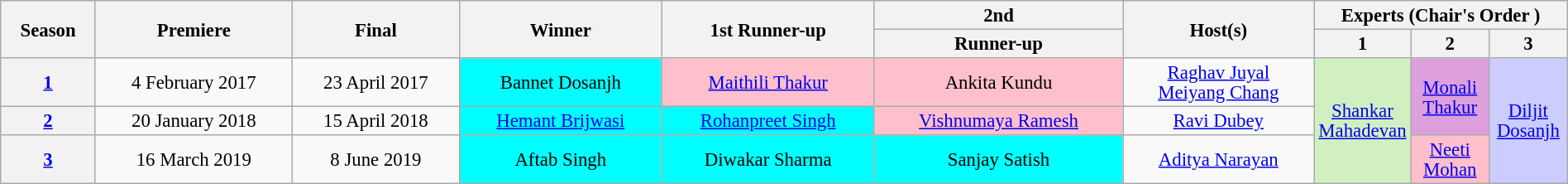<table class="wikitable" style="text-align:center; font-size:95%; line-height:16px;" width="100%">
<tr>
<th rowspan="2" scope="col">Season</th>
<th rowspan="2" scope="col">Premiere</th>
<th rowspan="2" scope="col">Final</th>
<th rowspan="2" scope="col">Winner</th>
<th rowspan="2" scope="col">1st Runner-up</th>
<th>2nd</th>
<th rowspan="2" scope="col">Host(s)</th>
<th colspan="3" scope="col" width="20%">Experts (Chair's Order )</th>
</tr>
<tr>
<th>Runner-up</th>
<th width="05%">1</th>
<th width="05%">2</th>
<th width="05%">3</th>
</tr>
<tr>
<th scope="row"><a href='#'>1</a></th>
<td>4 February 2017</td>
<td>23 April 2017</td>
<td bgcolor="cyan">Bannet Dosanjh</td>
<td bgcolor="pink"><a href='#'>Maithili Thakur</a></td>
<td bgcolor="pink">Ankita Kundu</td>
<td><a href='#'>Raghav Juyal</a><br><a href='#'>Meiyang Chang</a></td>
<td rowspan="3" style="background:#d0f0c0"><a href='#'>Shankar Mahadevan</a></td>
<td rowspan="2" style="background:#dda0dd"><a href='#'>Monali Thakur</a></td>
<td rowspan="3" style="background:#CCCCFF"><a href='#'>Diljit Dosanjh</a></td>
</tr>
<tr>
<th scope="row"><a href='#'>2</a></th>
<td>20 January 2018</td>
<td>15 April 2018</td>
<td bgcolor="cyan"><a href='#'>Hemant Brijwasi</a></td>
<td bgcolor="cyan"><a href='#'>Rohanpreet Singh</a></td>
<td bgcolor="pink"><a href='#'>Vishnumaya Ramesh</a></td>
<td><a href='#'>Ravi Dubey</a></td>
</tr>
<tr>
<th scope="row"><a href='#'>3</a></th>
<td>16 March 2019</td>
<td>8 June 2019</td>
<td bgcolor="cyan">Aftab Singh</td>
<td bgcolor="cyan">Diwakar Sharma</td>
<td bgcolor="cyan">Sanjay Satish</td>
<td rowspan="1"><a href='#'>Aditya Narayan</a></td>
<td rowspan="1" style="background:pink"><a href='#'>Neeti Mohan</a></td>
</tr>
</table>
